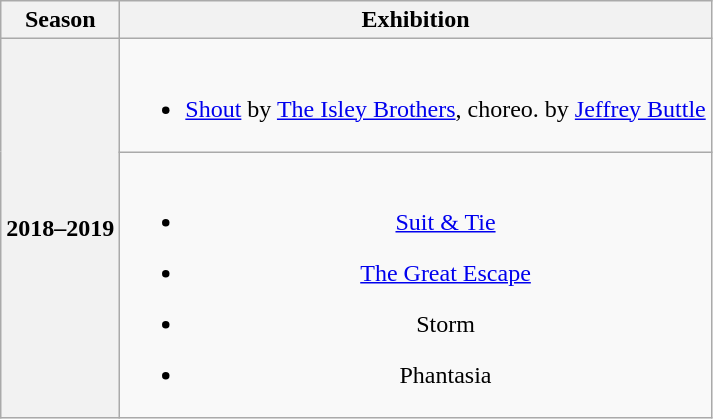<table class="wikitable" style="text-align:center">
<tr>
<th>Season</th>
<th>Exhibition</th>
</tr>
<tr>
<th rowspan="2">2018–2019 <br></th>
<td><br><ul><li><a href='#'>Shout</a> by <a href='#'>The Isley Brothers</a>, choreo. by <a href='#'>Jeffrey Buttle</a></li></ul></td>
</tr>
<tr>
<td><br><ul><li><a href='#'>Suit & Tie</a> </li></ul><ul><li><a href='#'>The Great Escape</a> </li></ul><ul><li>Storm </li></ul><ul><li>Phantasia </li></ul></td>
</tr>
</table>
